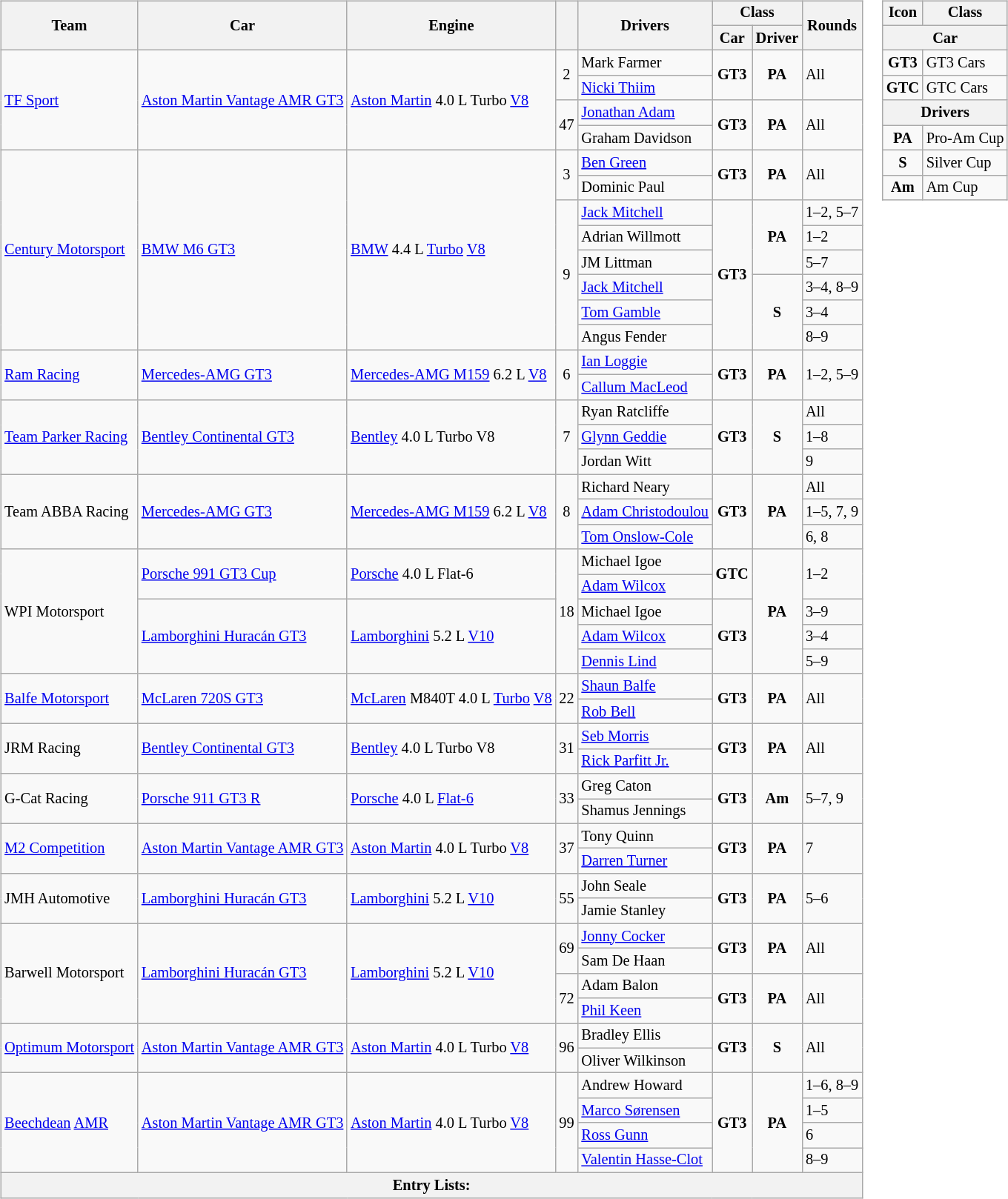<table>
<tr>
<td><br><table class="wikitable" style="font-size: 85%;">
<tr>
<th rowspan=2>Team</th>
<th rowspan=2>Car</th>
<th rowspan=2>Engine</th>
<th rowspan=2></th>
<th rowspan=2>Drivers</th>
<th colspan=2>Class</th>
<th rowspan=2>Rounds</th>
</tr>
<tr>
<th>Car</th>
<th>Driver</th>
</tr>
<tr>
<td rowspan=4> <a href='#'>TF Sport</a></td>
<td rowspan=4><a href='#'>Aston Martin Vantage AMR GT3</a></td>
<td rowspan=4><a href='#'>Aston Martin</a> 4.0 L Turbo <a href='#'>V8</a></td>
<td rowspan=2 align=middle>2</td>
<td> Mark Farmer</td>
<td rowspan=2 align=center><strong><span>GT3</span></strong></td>
<td rowspan=2 align=middle><strong><span>PA</span></strong></td>
<td rowspan=2>All</td>
</tr>
<tr>
<td> <a href='#'>Nicki Thiim</a></td>
</tr>
<tr>
<td rowspan=2 align=middle>47</td>
<td> <a href='#'>Jonathan Adam</a></td>
<td rowspan=2 align=center><strong><span>GT3</span></strong></td>
<td rowspan=2 align=middle><strong><span>PA</span></strong></td>
<td rowspan=2>All</td>
</tr>
<tr>
<td> Graham Davidson</td>
</tr>
<tr>
<td rowspan=8> <a href='#'>Century Motorsport</a></td>
<td rowspan=8><a href='#'>BMW M6 GT3</a></td>
<td rowspan=8><a href='#'>BMW</a> 4.4 L <a href='#'>Turbo</a> <a href='#'>V8</a></td>
<td rowspan=2 align=middle>3</td>
<td> <a href='#'>Ben Green</a></td>
<td rowspan=2 align=center><strong><span>GT3</span></strong></td>
<td rowspan=2 align=middle><strong><span>PA</span></strong></td>
<td rowspan=2>All</td>
</tr>
<tr>
<td> Dominic Paul</td>
</tr>
<tr>
<td rowspan=6 align=middle>9</td>
<td> <a href='#'>Jack Mitchell</a></td>
<td rowspan=6 align=center><strong><span>GT3</span></strong></td>
<td rowspan=3 align=middle><strong><span>PA</span></strong></td>
<td>1–2, 5–7</td>
</tr>
<tr>
<td> Adrian Willmott</td>
<td>1–2</td>
</tr>
<tr>
<td> JM Littman</td>
<td>5–7</td>
</tr>
<tr>
<td> <a href='#'>Jack Mitchell</a></td>
<td rowspan=3 align=middle><strong><span>S</span></strong></td>
<td>3–4, 8–9</td>
</tr>
<tr>
<td> <a href='#'>Tom Gamble</a></td>
<td>3–4</td>
</tr>
<tr>
<td> Angus Fender</td>
<td>8–9</td>
</tr>
<tr>
<td rowspan=2> <a href='#'>Ram Racing</a></td>
<td rowspan=2><a href='#'>Mercedes-AMG GT3</a></td>
<td rowspan=2><a href='#'>Mercedes-AMG M159</a> 6.2 L <a href='#'>V8</a></td>
<td rowspan=2 align=middle>6</td>
<td> <a href='#'>Ian Loggie</a></td>
<td rowspan=2 align=center><strong><span>GT3</span></strong></td>
<td rowspan=2 align=middle><strong><span>PA</span></strong></td>
<td rowspan=2>1–2, 5–9</td>
</tr>
<tr>
<td> <a href='#'>Callum MacLeod</a></td>
</tr>
<tr>
<td rowspan=3> <a href='#'>Team Parker Racing</a></td>
<td rowspan=3><a href='#'>Bentley Continental GT3</a></td>
<td rowspan=3><a href='#'>Bentley</a> 4.0 L Turbo V8</td>
<td rowspan=3 align=middle>7</td>
<td> Ryan Ratcliffe</td>
<td rowspan=3 align=center><strong><span>GT3</span></strong></td>
<td rowspan=3 align=middle><strong><span>S</span></strong></td>
<td>All</td>
</tr>
<tr>
<td> <a href='#'>Glynn Geddie</a></td>
<td>1–8</td>
</tr>
<tr>
<td> Jordan Witt</td>
<td>9</td>
</tr>
<tr>
<td rowspan=3> Team ABBA Racing</td>
<td rowspan=3><a href='#'>Mercedes-AMG GT3</a></td>
<td rowspan=3><a href='#'>Mercedes-AMG M159</a> 6.2 L <a href='#'>V8</a></td>
<td rowspan=3 align=center>8</td>
<td> Richard Neary</td>
<td rowspan=3 align=center><strong><span>GT3</span></strong></td>
<td rowspan=3 align=middle><strong><span>PA</span></strong></td>
<td>All</td>
</tr>
<tr>
<td> <a href='#'>Adam Christodoulou</a></td>
<td>1–5, 7, 9</td>
</tr>
<tr>
<td> <a href='#'>Tom Onslow-Cole</a></td>
<td>6, 8</td>
</tr>
<tr>
<td rowspan=5> WPI Motorsport</td>
<td rowspan=2><a href='#'>Porsche 991 GT3 Cup</a></td>
<td rowspan=2><a href='#'>Porsche</a> 4.0 L Flat-6</td>
<td rowspan=5 align=middle>18</td>
<td> Michael Igoe</td>
<td rowspan=2 align=middle><strong><span>GTC</span></strong></td>
<td rowspan=5 align=middle><strong><span>PA</span></strong></td>
<td rowspan=2>1–2</td>
</tr>
<tr>
<td> <a href='#'>Adam Wilcox</a></td>
</tr>
<tr>
<td rowspan=3><a href='#'>Lamborghini Huracán GT3</a></td>
<td rowspan=3><a href='#'>Lamborghini</a> 5.2 L <a href='#'>V10</a></td>
<td> Michael Igoe</td>
<td rowspan=3 align=middle><strong><span>GT3</span></strong></td>
<td>3–9</td>
</tr>
<tr>
<td> <a href='#'>Adam Wilcox</a></td>
<td>3–4</td>
</tr>
<tr>
<td> <a href='#'>Dennis Lind</a></td>
<td>5–9</td>
</tr>
<tr>
<td rowspan=2> <a href='#'>Balfe Motorsport</a></td>
<td rowspan=2><a href='#'>McLaren 720S GT3</a></td>
<td rowspan=2><a href='#'>McLaren</a> M840T 4.0 L <a href='#'>Turbo</a> <a href='#'>V8</a></td>
<td rowspan=2 align=middle>22</td>
<td> <a href='#'>Shaun Balfe</a></td>
<td rowspan=2 align=center><strong><span>GT3</span></strong></td>
<td rowspan=2 align=center><strong><span>PA</span></strong></td>
<td rowspan=2>All</td>
</tr>
<tr>
<td> <a href='#'>Rob Bell</a></td>
</tr>
<tr>
<td rowspan=2> JRM Racing</td>
<td rowspan=2><a href='#'>Bentley Continental GT3</a></td>
<td rowspan=2><a href='#'>Bentley</a> 4.0 L Turbo V8</td>
<td rowspan=2 align=middle>31</td>
<td> <a href='#'>Seb Morris</a></td>
<td rowspan=2 align=center><strong><span>GT3</span></strong></td>
<td rowspan=2 align=middle><strong><span>PA</span></strong></td>
<td rowspan=2>All</td>
</tr>
<tr>
<td> <a href='#'>Rick Parfitt Jr.</a></td>
</tr>
<tr>
<td rowspan=2> G-Cat Racing</td>
<td rowspan=2><a href='#'>Porsche 911 GT3 R</a></td>
<td rowspan=2><a href='#'>Porsche</a> 4.0 L <a href='#'>Flat-6</a></td>
<td rowspan=2 align=middle>33</td>
<td> Greg Caton</td>
<td rowspan=2 align=center><strong><span>GT3</span></strong></td>
<td rowspan=2 align=center><strong><span>Am</span></strong></td>
<td rowspan=2>5–7, 9</td>
</tr>
<tr>
<td> Shamus Jennings</td>
</tr>
<tr>
<td rowspan=2> <a href='#'>M2 Competition</a></td>
<td rowspan=2><a href='#'>Aston Martin Vantage AMR GT3</a></td>
<td rowspan=2><a href='#'>Aston Martin</a> 4.0 L Turbo <a href='#'>V8</a></td>
<td rowspan=2 align=middle>37</td>
<td> Tony Quinn</td>
<td rowspan=2 align=center><strong><span>GT3</span></strong></td>
<td rowspan=2 align=middle><strong><span>PA</span></strong></td>
<td rowspan=2>7</td>
</tr>
<tr>
<td> <a href='#'>Darren Turner</a></td>
</tr>
<tr>
<td rowspan=2> JMH Automotive</td>
<td rowspan=2><a href='#'>Lamborghini Huracán GT3</a></td>
<td rowspan=2><a href='#'>Lamborghini</a> 5.2 L <a href='#'>V10</a></td>
<td rowspan=2 align=middle>55</td>
<td> John Seale</td>
<td rowspan=2 align=center><strong><span>GT3</span></strong></td>
<td rowspan=2 align=middle><strong><span>PA</span></strong></td>
<td rowspan=2>5–6</td>
</tr>
<tr>
<td> Jamie Stanley</td>
</tr>
<tr>
<td rowspan=4> Barwell Motorsport</td>
<td rowspan=4><a href='#'>Lamborghini Huracán GT3</a></td>
<td rowspan=4><a href='#'>Lamborghini</a> 5.2 L <a href='#'>V10</a></td>
<td rowspan=2 align=middle>69</td>
<td> <a href='#'>Jonny Cocker</a></td>
<td rowspan=2 align=center><strong><span>GT3</span></strong></td>
<td rowspan=2 align=middle><strong><span>PA</span></strong></td>
<td rowspan=2>All</td>
</tr>
<tr>
<td> Sam De Haan</td>
</tr>
<tr>
<td rowspan=2 align=middle>72</td>
<td> Adam Balon</td>
<td rowspan=2 align=center><strong><span>GT3</span></strong></td>
<td rowspan=2 align=middle><strong><span>PA</span></strong></td>
<td rowspan=2>All</td>
</tr>
<tr>
<td> <a href='#'>Phil Keen</a></td>
</tr>
<tr>
<td rowspan=2> <a href='#'>Optimum Motorsport</a></td>
<td rowspan=2><a href='#'>Aston Martin Vantage AMR GT3</a></td>
<td rowspan=2><a href='#'>Aston Martin</a> 4.0 L Turbo <a href='#'>V8</a></td>
<td rowspan=2 align=center>96</td>
<td> Bradley Ellis</td>
<td rowspan=2 align=center><strong><span>GT3</span></strong></td>
<td rowspan=2 align=center><strong><span>S</span></strong></td>
<td rowspan=2>All</td>
</tr>
<tr>
<td> Oliver Wilkinson</td>
</tr>
<tr>
<td rowspan=4> <a href='#'>Beechdean</a> <a href='#'>AMR</a></td>
<td rowspan=4><a href='#'>Aston Martin Vantage AMR GT3</a></td>
<td rowspan=4><a href='#'>Aston Martin</a> 4.0 L Turbo <a href='#'>V8</a></td>
<td rowspan=4 align=middle>99</td>
<td> Andrew Howard</td>
<td rowspan=4 align=center><strong><span>GT3</span></strong></td>
<td rowspan=4 align=middle><strong><span>PA</span></strong></td>
<td>1–6, 8–9</td>
</tr>
<tr>
<td> <a href='#'>Marco Sørensen</a></td>
<td>1–5</td>
</tr>
<tr>
<td> <a href='#'>Ross Gunn</a></td>
<td>6</td>
</tr>
<tr>
<td> <a href='#'>Valentin Hasse-Clot</a></td>
<td>8–9</td>
</tr>
<tr>
<th colspan=8>Entry Lists:</th>
</tr>
</table>
</td>
<td valign="top"><br><table class="wikitable" style="font-size: 85%;">
<tr>
<th>Icon</th>
<th>Class</th>
</tr>
<tr>
<th colspan=2>Car</th>
</tr>
<tr>
<td align=center><strong><span>GT3</span></strong></td>
<td>GT3 Cars</td>
</tr>
<tr>
<td align=center><strong><span>GTC</span></strong></td>
<td>GTC Cars</td>
</tr>
<tr>
<th colspan=2>Drivers</th>
</tr>
<tr>
<td align=center><strong><span>PA</span></strong></td>
<td>Pro-Am Cup</td>
</tr>
<tr>
<td align=center><strong><span>S</span></strong></td>
<td>Silver Cup</td>
</tr>
<tr>
<td align=center><strong><span>Am</span></strong></td>
<td>Am Cup</td>
</tr>
</table>
</td>
</tr>
</table>
